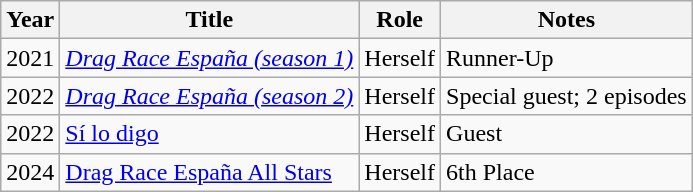<table class="wikitable sortable">
<tr>
<th>Year</th>
<th>Title</th>
<th>Role</th>
<th class="unsortable">Notes</th>
</tr>
<tr>
<td>2021</td>
<td><em><a href='#'>Drag Race España (season 1)</a></em></td>
<td>Herself</td>
<td>Runner-Up</td>
</tr>
<tr>
<td>2022</td>
<td><em><a href='#'>Drag Race España (season 2)</a></em></td>
<td>Herself</td>
<td>Special guest; 2 episodes</td>
</tr>
<tr>
<td>2022</td>
<td><a href='#'>Sí lo digo</a></td>
<td>Herself</td>
<td>Guest</td>
</tr>
<tr>
<td>2024</td>
<td><a href='#'>Drag Race España All Stars</a></td>
<td>Herself</td>
<td>6th Place</td>
</tr>
</table>
